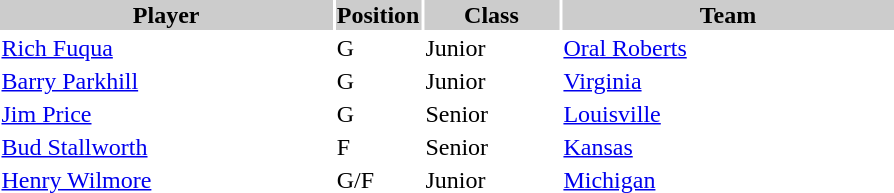<table style="width:600px" "border:'1' 'solid' 'gray'">
<tr>
<th style="background:#CCCCCC;width:40%">Player</th>
<th style="background:#CCCCCC;width:4%">Position</th>
<th style="background:#CCCCCC;width:16%">Class</th>
<th style="background:#CCCCCC;width:40%">Team</th>
</tr>
<tr>
<td><a href='#'>Rich Fuqua</a></td>
<td>G</td>
<td>Junior</td>
<td><a href='#'>Oral Roberts</a></td>
</tr>
<tr>
<td><a href='#'>Barry Parkhill</a></td>
<td>G</td>
<td>Junior</td>
<td><a href='#'>Virginia</a></td>
</tr>
<tr>
<td><a href='#'>Jim Price</a></td>
<td>G</td>
<td>Senior</td>
<td><a href='#'>Louisville</a></td>
</tr>
<tr>
<td><a href='#'>Bud Stallworth</a></td>
<td>F</td>
<td>Senior</td>
<td><a href='#'>Kansas</a></td>
</tr>
<tr>
<td><a href='#'>Henry Wilmore</a></td>
<td>G/F</td>
<td>Junior</td>
<td><a href='#'>Michigan</a></td>
</tr>
</table>
